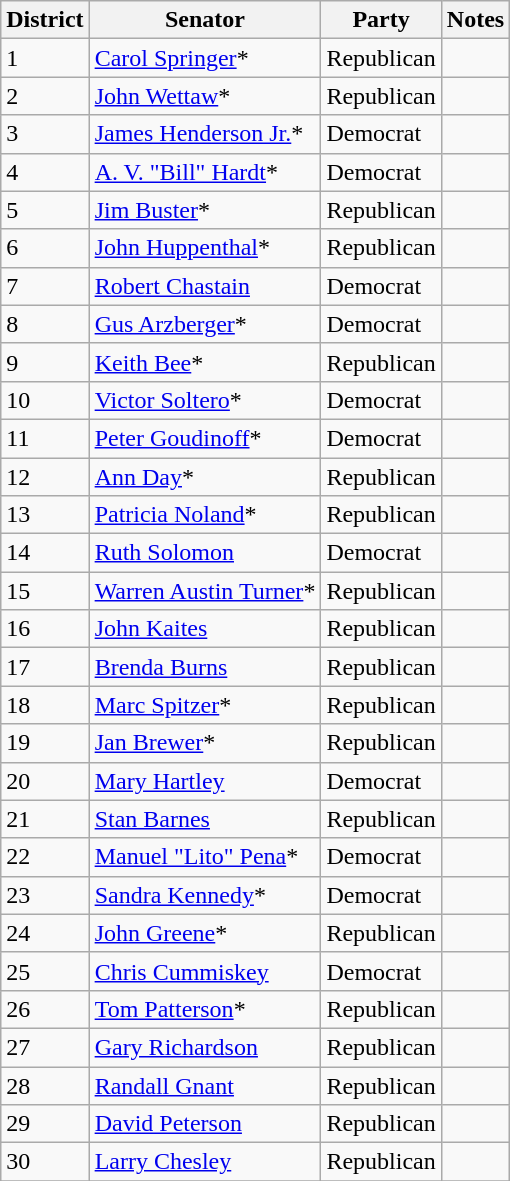<table class=wikitable>
<tr>
<th>District</th>
<th>Senator</th>
<th>Party</th>
<th>Notes</th>
</tr>
<tr>
<td>1</td>
<td><a href='#'>Carol Springer</a>*</td>
<td>Republican</td>
<td></td>
</tr>
<tr>
<td>2</td>
<td><a href='#'>John Wettaw</a>*</td>
<td>Republican</td>
<td></td>
</tr>
<tr>
<td>3</td>
<td><a href='#'>James Henderson Jr.</a>*</td>
<td>Democrat</td>
<td></td>
</tr>
<tr>
<td>4</td>
<td><a href='#'>A. V. "Bill" Hardt</a>*</td>
<td>Democrat</td>
<td></td>
</tr>
<tr>
<td>5</td>
<td><a href='#'>Jim Buster</a>*</td>
<td>Republican</td>
<td></td>
</tr>
<tr>
<td>6</td>
<td><a href='#'>John Huppenthal</a>*</td>
<td>Republican</td>
<td></td>
</tr>
<tr>
<td>7</td>
<td><a href='#'>Robert Chastain</a></td>
<td>Democrat</td>
<td></td>
</tr>
<tr>
<td>8</td>
<td><a href='#'>Gus Arzberger</a>*</td>
<td>Democrat</td>
<td></td>
</tr>
<tr>
<td>9</td>
<td><a href='#'>Keith Bee</a>*</td>
<td>Republican</td>
<td></td>
</tr>
<tr>
<td>10</td>
<td><a href='#'>Victor Soltero</a>*</td>
<td>Democrat</td>
<td></td>
</tr>
<tr>
<td>11</td>
<td><a href='#'>Peter Goudinoff</a>*</td>
<td>Democrat</td>
<td></td>
</tr>
<tr>
<td>12</td>
<td><a href='#'>Ann Day</a>*</td>
<td>Republican</td>
<td></td>
</tr>
<tr>
<td>13</td>
<td><a href='#'>Patricia Noland</a>*</td>
<td>Republican</td>
<td></td>
</tr>
<tr>
<td>14</td>
<td><a href='#'>Ruth Solomon</a></td>
<td>Democrat</td>
<td></td>
</tr>
<tr>
<td>15</td>
<td><a href='#'>Warren Austin Turner</a>*</td>
<td>Republican</td>
<td></td>
</tr>
<tr>
<td>16</td>
<td><a href='#'>John Kaites</a></td>
<td>Republican</td>
<td></td>
</tr>
<tr>
<td>17</td>
<td><a href='#'>Brenda Burns</a></td>
<td>Republican</td>
<td></td>
</tr>
<tr>
<td>18</td>
<td><a href='#'>Marc Spitzer</a>*</td>
<td>Republican</td>
<td></td>
</tr>
<tr>
<td>19</td>
<td><a href='#'>Jan Brewer</a>*</td>
<td>Republican</td>
<td></td>
</tr>
<tr>
<td>20</td>
<td><a href='#'>Mary Hartley</a></td>
<td>Democrat</td>
<td></td>
</tr>
<tr>
<td>21</td>
<td><a href='#'>Stan Barnes</a></td>
<td>Republican</td>
<td></td>
</tr>
<tr>
<td>22</td>
<td><a href='#'>Manuel "Lito" Pena</a>*</td>
<td>Democrat</td>
<td></td>
</tr>
<tr>
<td>23</td>
<td><a href='#'>Sandra Kennedy</a>*</td>
<td>Democrat</td>
<td></td>
</tr>
<tr>
<td>24</td>
<td><a href='#'>John Greene</a>*</td>
<td>Republican</td>
<td></td>
</tr>
<tr>
<td>25</td>
<td><a href='#'>Chris Cummiskey</a></td>
<td>Democrat</td>
<td></td>
</tr>
<tr>
<td>26</td>
<td><a href='#'>Tom Patterson</a>*</td>
<td>Republican</td>
<td></td>
</tr>
<tr>
<td>27</td>
<td><a href='#'>Gary Richardson</a></td>
<td>Republican</td>
<td></td>
</tr>
<tr>
<td>28</td>
<td><a href='#'>Randall Gnant</a></td>
<td>Republican</td>
<td></td>
</tr>
<tr>
<td>29</td>
<td><a href='#'>David Peterson</a></td>
<td>Republican</td>
<td></td>
</tr>
<tr>
<td>30</td>
<td><a href='#'>Larry Chesley</a></td>
<td>Republican</td>
<td></td>
</tr>
<tr>
</tr>
</table>
